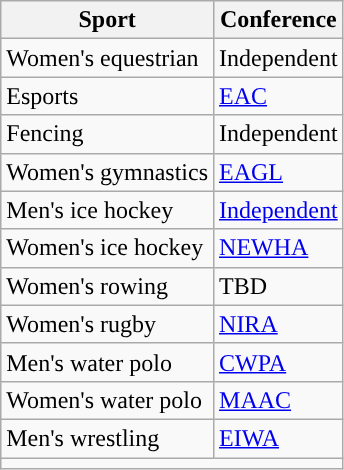<table class="wikitable"; style= "text-align: ">
<tr>
<th width=px>Sport</th>
<th width=px>Conference</th>
</tr>
<tr>
<td>Women's equestrian</td>
<td>Independent</td>
</tr>
<tr>
<td>Esports</td>
<td><a href='#'>EAC</a></td>
</tr>
<tr>
<td>Fencing </td>
<td>Independent</td>
</tr>
<tr>
<td>Women's gymnastics</td>
<td><a href='#'>EAGL</a></td>
</tr>
<tr>
<td>Men's ice hockey</td>
<td><a href='#'>Independent</a></td>
</tr>
<tr>
<td>Women's ice hockey</td>
<td><a href='#'>NEWHA</a></td>
</tr>
<tr>
<td>Women's rowing</td>
<td>TBD</td>
</tr>
<tr>
<td>Women's rugby</td>
<td><a href='#'>NIRA</a></td>
</tr>
<tr>
<td>Men's water polo</td>
<td><a href='#'>CWPA</a></td>
</tr>
<tr>
<td>Women's water polo</td>
<td><a href='#'>MAAC</a></td>
</tr>
<tr>
<td>Men's wrestling</td>
<td><a href='#'>EIWA</a></td>
</tr>
<tr>
<td colspan=2></td>
</tr>
</table>
